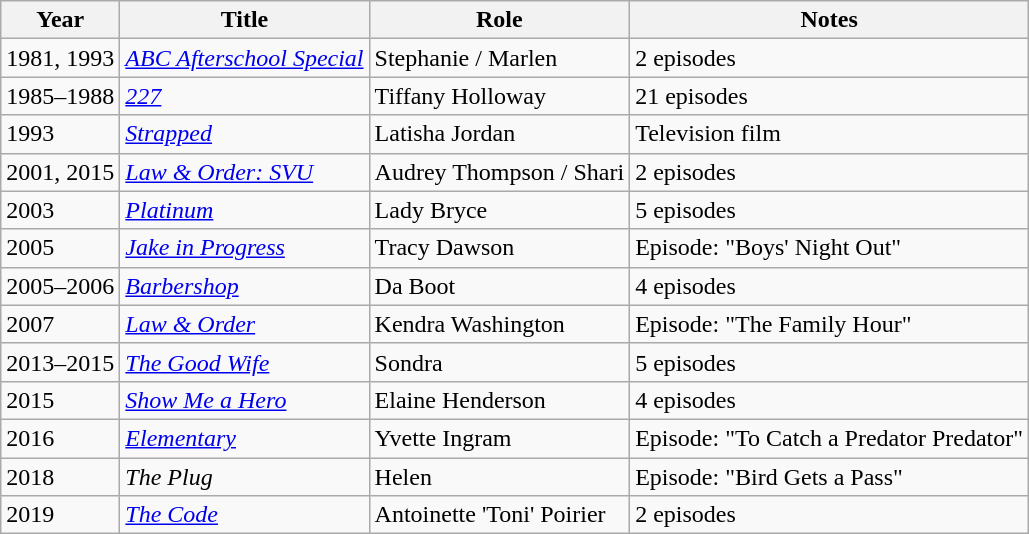<table class="wikitable sortable">
<tr>
<th>Year</th>
<th>Title</th>
<th>Role</th>
<th>Notes</th>
</tr>
<tr>
<td>1981, 1993</td>
<td><em><a href='#'>ABC Afterschool Special</a></em></td>
<td>Stephanie / Marlen</td>
<td>2 episodes</td>
</tr>
<tr>
<td>1985–1988</td>
<td><a href='#'><em>227</em></a></td>
<td>Tiffany Holloway</td>
<td>21 episodes</td>
</tr>
<tr>
<td>1993</td>
<td><em><a href='#'>Strapped</a></em></td>
<td>Latisha Jordan</td>
<td>Television film</td>
</tr>
<tr>
<td>2001, 2015</td>
<td><em><a href='#'>Law & Order: SVU</a></em></td>
<td>Audrey Thompson / Shari</td>
<td>2 episodes</td>
</tr>
<tr>
<td>2003</td>
<td><a href='#'><em>Platinum</em></a></td>
<td>Lady Bryce</td>
<td>5 episodes</td>
</tr>
<tr>
<td>2005</td>
<td><em><a href='#'>Jake in Progress</a></em></td>
<td>Tracy Dawson</td>
<td>Episode: "Boys' Night Out"</td>
</tr>
<tr>
<td>2005–2006</td>
<td><a href='#'><em>Barbershop</em></a></td>
<td>Da Boot</td>
<td>4 episodes</td>
</tr>
<tr>
<td>2007</td>
<td><em><a href='#'>Law & Order</a></em></td>
<td>Kendra Washington</td>
<td>Episode: "The Family Hour"</td>
</tr>
<tr>
<td>2013–2015</td>
<td><em><a href='#'>The Good Wife</a></em></td>
<td>Sondra</td>
<td>5 episodes</td>
</tr>
<tr>
<td>2015</td>
<td><em><a href='#'>Show Me a Hero</a></em></td>
<td>Elaine Henderson</td>
<td>4 episodes</td>
</tr>
<tr>
<td>2016</td>
<td><a href='#'><em>Elementary</em></a></td>
<td>Yvette Ingram</td>
<td>Episode: "To Catch a Predator Predator"</td>
</tr>
<tr>
<td>2018</td>
<td><em>The Plug</em></td>
<td>Helen</td>
<td>Episode: "Bird Gets a Pass"</td>
</tr>
<tr>
<td>2019</td>
<td><a href='#'><em>The Code</em></a></td>
<td>Antoinette 'Toni' Poirier</td>
<td>2 episodes</td>
</tr>
</table>
